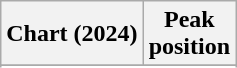<table class="wikitable sortable plainrowheaders" style="text-align:center">
<tr>
<th scope="col">Chart (2024)</th>
<th scope="col">Peak<br>position</th>
</tr>
<tr>
</tr>
<tr>
</tr>
<tr>
</tr>
</table>
